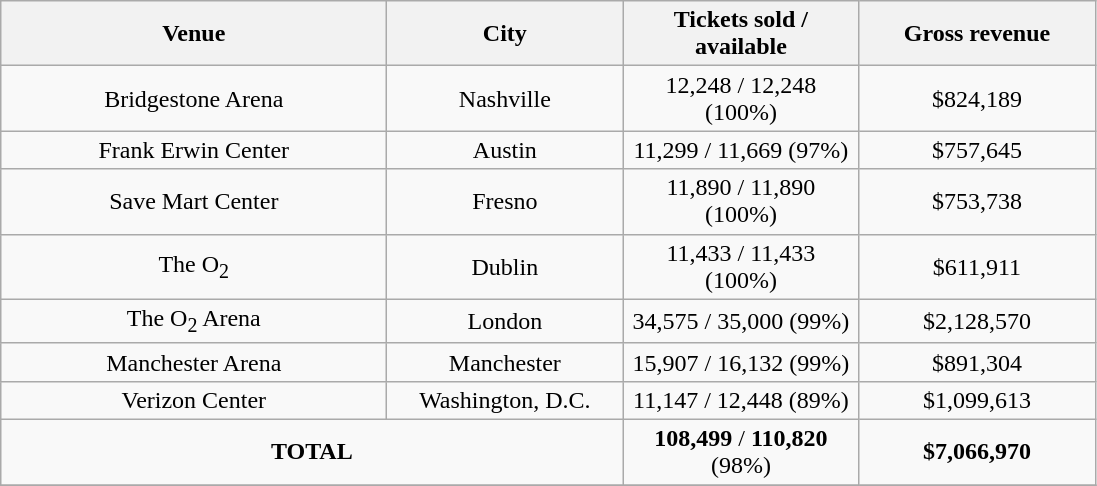<table class="wikitable" style="text-align:center">
<tr>
<th style="width:250px;">Venue</th>
<th style="width:150px;">City</th>
<th style="width:150px;">Tickets sold / available</th>
<th style="width:150px;">Gross revenue</th>
</tr>
<tr>
<td>Bridgestone Arena</td>
<td>Nashville</td>
<td>12,248 / 12,248 (100%)</td>
<td>$824,189</td>
</tr>
<tr>
<td>Frank Erwin Center</td>
<td>Austin</td>
<td>11,299 / 11,669 (97%)</td>
<td>$757,645</td>
</tr>
<tr>
<td>Save Mart Center</td>
<td>Fresno</td>
<td>11,890 / 11,890 (100%)</td>
<td>$753,738</td>
</tr>
<tr>
<td>The O<sub>2</sub></td>
<td>Dublin</td>
<td>11,433 / 11,433 (100%)</td>
<td>$611,911</td>
</tr>
<tr>
<td>The O<sub>2</sub> Arena</td>
<td>London</td>
<td>34,575 / 35,000 (99%)</td>
<td>$2,128,570</td>
</tr>
<tr>
<td>Manchester Arena</td>
<td>Manchester</td>
<td>15,907 / 16,132 (99%)</td>
<td>$891,304</td>
</tr>
<tr>
<td>Verizon Center</td>
<td>Washington, D.C.</td>
<td>11,147 / 12,448 (89%)</td>
<td>$1,099,613</td>
</tr>
<tr>
<td colspan="2"><strong>TOTAL</strong></td>
<td><strong>108,499</strong> / <strong>110,820</strong> (98%)</td>
<td><strong>$7,066,970</strong></td>
</tr>
<tr>
</tr>
</table>
